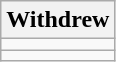<table class="wikitable">
<tr>
<th>Withdrew</th>
</tr>
<tr>
<td></td>
</tr>
<tr>
<td></td>
</tr>
</table>
